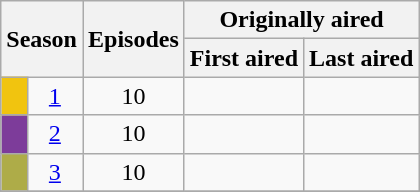<table class="wikitable plainrowheaders" style="text-align:center;">
<tr>
<th colspan="2" rowspan="2">Season</th>
<th rowspan="2">Episodes</th>
<th colspan="2">Originally aired</th>
</tr>
<tr>
<th>First aired</th>
<th>Last aired</th>
</tr>
<tr>
<td style="background: #F1C40F;"></td>
<td><a href='#'>1</a></td>
<td>10</td>
<td></td>
<td></td>
</tr>
<tr>
<td style="background: #7D3C9A;"></td>
<td><a href='#'>2</a></td>
<td>10</td>
<td></td>
<td></td>
</tr>
<tr>
<td style="background: #AEAC48;"></td>
<td><a href='#'>3</a></td>
<td>10</td>
<td></td>
<td></td>
</tr>
<tr>
</tr>
</table>
